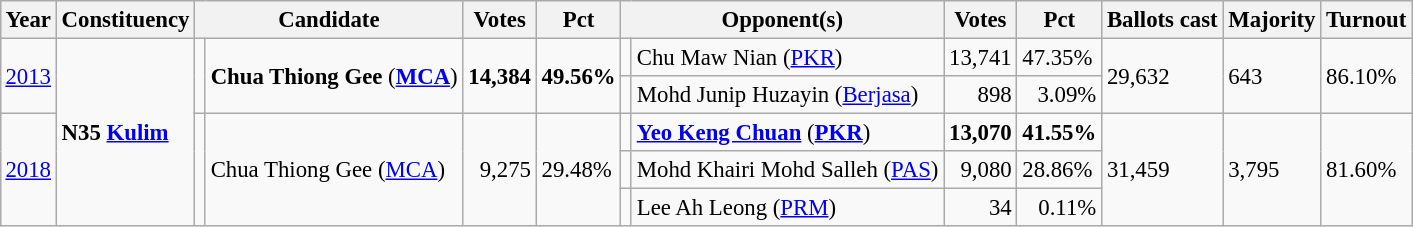<table class="wikitable" style="margin:0.5em ; font-size:95%">
<tr>
<th>Year</th>
<th>Constituency</th>
<th colspan=2>Candidate</th>
<th>Votes</th>
<th>Pct</th>
<th colspan=2>Opponent(s)</th>
<th>Votes</th>
<th>Pct</th>
<th>Ballots cast</th>
<th>Majority</th>
<th>Turnout</th>
</tr>
<tr>
<td rowspan=2><a href='#'>2013</a></td>
<td rowspan=5><strong>N35 <a href='#'>Kulim</a></strong></td>
<td rowspan=2 ></td>
<td rowspan=2><strong>Chua Thiong Gee</strong> (<a href='#'><strong>MCA</strong></a>)</td>
<td rowspan=2 align=right><strong>14,384</strong></td>
<td rowspan=2><strong>49.56%</strong></td>
<td></td>
<td>Chu Maw Nian (<a href='#'>PKR</a>)</td>
<td align=right>13,741</td>
<td>47.35%</td>
<td rowspan=2>29,632</td>
<td rowspan=2>643</td>
<td rowspan=2>86.10%</td>
</tr>
<tr>
<td bgcolor=></td>
<td>Mohd Junip Huzayin (<a href='#'>Berjasa</a>)</td>
<td align=right>898</td>
<td align=right>3.09%</td>
</tr>
<tr>
<td rowspan=3><a href='#'>2018</a></td>
<td rowspan=3 ></td>
<td rowspan=3>Chua Thiong Gee (<a href='#'>MCA</a>)</td>
<td rowspan=3 align=right>9,275</td>
<td rowspan=3>29.48%</td>
<td></td>
<td><strong><a href='#'>Yeo Keng Chuan</a></strong> (<a href='#'><strong>PKR</strong></a>)</td>
<td align=right><strong>13,070</strong></td>
<td><strong>41.55%</strong></td>
<td rowspan=3>31,459</td>
<td rowspan=3>3,795</td>
<td rowspan=3>81.60%</td>
</tr>
<tr>
<td></td>
<td>Mohd Khairi Mohd Salleh (<a href='#'>PAS</a>)</td>
<td align=right>9,080</td>
<td>28.86%</td>
</tr>
<tr>
<td bgcolor=></td>
<td>Lee Ah Leong (<a href='#'>PRM</a>)</td>
<td align=right>34</td>
<td align=right>0.11%</td>
</tr>
</table>
